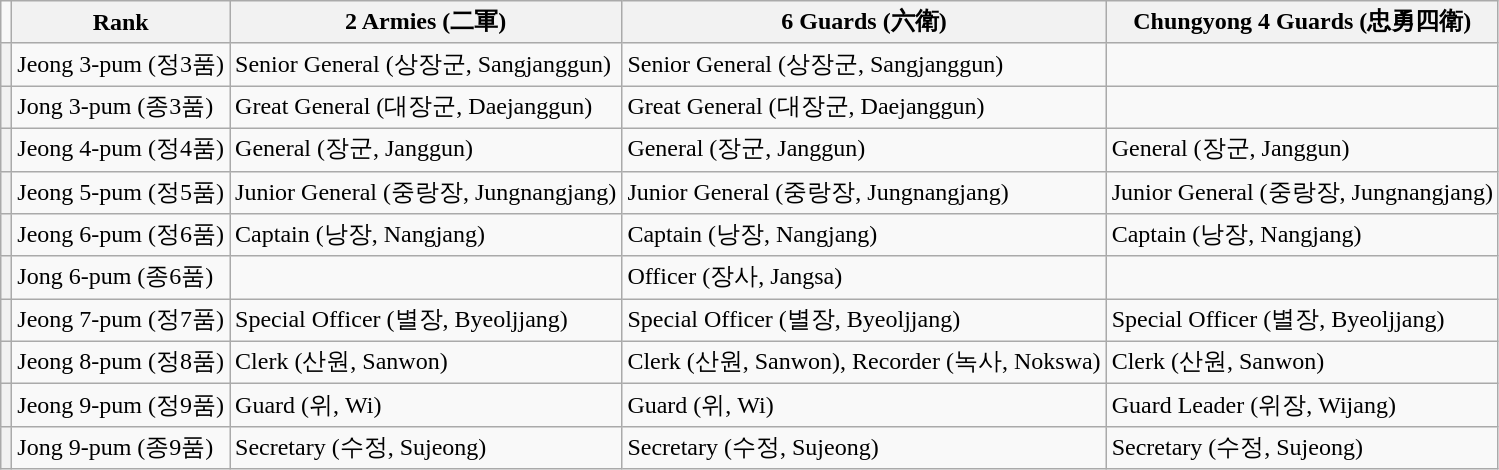<table class="wikitable mw-collapsible mw-collapsed">
<tr>
<td></td>
<th scope="col">Rank</th>
<th scope="col">2 Armies (二軍)</th>
<th scope="col">6 Guards (六衛)</th>
<th scope="col">Chungyong 4 Guards (忠勇四衛)</th>
</tr>
<tr>
<th scope="row"></th>
<td Lillehammer>Jeong 3-pum (정3품)</td>
<td Lillehammer>Senior General (상장군, Sangjanggun)</td>
<td Lillehammer>Senior General (상장군, Sangjanggun)</td>
<td Lillehammer></td>
</tr>
<tr>
<th scope="row"></th>
<td Lillehammer>Jong 3-pum (종3품)</td>
<td Lillehammer>Great General (대장군, Daejanggun)</td>
<td Lillehammer>Great General (대장군, Daejanggun)</td>
<td Lillehammer></td>
</tr>
<tr>
<th scope="row"></th>
<td Lillehammer>Jeong 4-pum (정4품)</td>
<td Lillehammer>General (장군, Janggun)</td>
<td Lillehammer>General (장군, Janggun)</td>
<td Lillehammer>General (장군, Janggun)</td>
</tr>
<tr>
<th scope="row"></th>
<td Lillehammer>Jeong 5-pum (정5품)</td>
<td Lillehammer>Junior General (중랑장, Jungnangjang)</td>
<td Lillehammer>Junior General (중랑장, Jungnangjang)</td>
<td Lillehammer>Junior General (중랑장, Jungnangjang)</td>
</tr>
<tr>
<th scope="row"></th>
<td Lillehammer>Jeong 6-pum (정6품)</td>
<td Lillehammer>Captain (낭장, Nangjang)</td>
<td Lillehammer>Captain (낭장, Nangjang)</td>
<td Lillehammer>Captain (낭장, Nangjang)</td>
</tr>
<tr>
<th scope="row"></th>
<td Lillehammer>Jong 6-pum (종6품)</td>
<td Lillehammer></td>
<td Lillehammer>Officer (장사, Jangsa)</td>
<td Lillehammer></td>
</tr>
<tr>
<th scope="row"></th>
<td Lillehammer>Jeong 7-pum (정7품)</td>
<td Lillehammer>Special Officer (별장, Byeoljjang)</td>
<td Lillehammer>Special Officer (별장, Byeoljjang)</td>
<td Lillehammer>Special Officer (별장, Byeoljjang)</td>
</tr>
<tr>
<th scope="row"></th>
<td Lillehammer>Jeong 8-pum (정8품)</td>
<td Lillehammer>Clerk (산원, Sanwon)</td>
<td Lillehammer>Clerk (산원, Sanwon), Recorder (녹사, Nokswa)</td>
<td Lillehammer>Clerk (산원, Sanwon)</td>
</tr>
<tr>
<th scope="row"></th>
<td Lillehammer>Jeong 9-pum (정9품)</td>
<td Lillehammer>Guard (위, Wi)</td>
<td Lillehammer>Guard (위, Wi)</td>
<td Lillehammer>Guard Leader (위장, Wijang)</td>
</tr>
<tr>
<th scope="row"></th>
<td Lillehammer>Jong 9-pum (종9품)</td>
<td Lillehammer>Secretary (수정, Sujeong)</td>
<td Lillehammer>Secretary (수정, Sujeong)</td>
<td Lillehammer>Secretary (수정, Sujeong)</td>
</tr>
</table>
